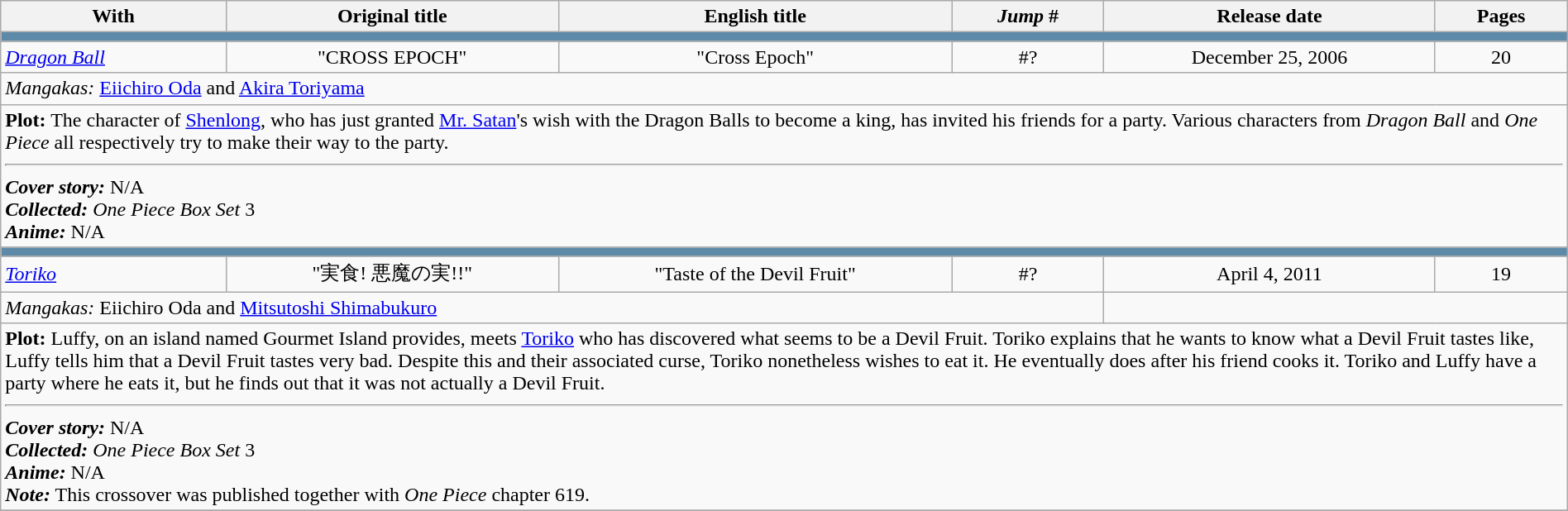<table class="wikitable" style="width:100%;">
<tr>
<th>With</th>
<th>Original title</th>
<th>English title</th>
<th><em>Jump</em> #</th>
<th>Release date</th>
<th>Pages</th>
</tr>
<tr>
<td colspan="6" style="background:#5d8aa8;"></td>
</tr>
<tr>
<td><em><a href='#'>Dragon Ball</a></em></td>
<td style="text-align:center;">"CROSS EPOCH"</td>
<td style="text-align:center;">"Cross Epoch"</td>
<td style="text-align:center;">#?</td>
<td style="text-align:center;">December 25, 2006</td>
<td style="text-align:center;">20</td>
</tr>
<tr>
<td colspan="6"><em>Mangakas:</em> <a href='#'>Eiichiro Oda</a> and <a href='#'>Akira Toriyama</a></td>
</tr>
<tr>
<td colspan="6"><strong>Plot:</strong> The character of <a href='#'>Shenlong</a>, who has just granted <a href='#'>Mr. Satan</a>'s wish with the Dragon Balls to become a king, has invited his friends for a party. Various characters from <em>Dragon Ball</em> and <em>One Piece</em> all respectively try to make their way to the party.<hr><strong><em>Cover story:</em></strong> N/A<br><strong><em>Collected:</em></strong> <em>One Piece Box Set</em> 3 <br><strong><em>Anime:</em></strong> N/A</td>
</tr>
<tr>
<td colspan="6" style="background:#5d8aa8;"></td>
</tr>
<tr>
<td><em><a href='#'>Toriko</a></em></td>
<td style="text-align:center;">"実食! 悪魔の実!!"</td>
<td style="text-align:center;">"Taste of the Devil Fruit"</td>
<td style="text-align:center;">#?</td>
<td style="text-align:center;">April 4, 2011</td>
<td style="text-align:center;">19</td>
</tr>
<tr>
<td colspan="4"><em>Mangakas:</em> Eiichiro Oda and <a href='#'>Mitsutoshi Shimabukuro</a></td>
</tr>
<tr>
<td colspan="6"><strong>Plot:</strong> Luffy, on an island named Gourmet Island provides, meets <a href='#'>Toriko</a> who has discovered what seems to be a Devil Fruit. Toriko explains that he wants to know what a Devil Fruit tastes like, Luffy tells him that a Devil Fruit tastes very bad. Despite this and their associated curse, Toriko nonetheless wishes to eat it. He eventually does after his friend cooks it. Toriko and Luffy have a party where he eats it, but he finds out that it was not actually a Devil Fruit.<hr><strong><em>Cover story:</em></strong> N/A<br><strong><em>Collected:</em></strong> <em>One Piece Box Set</em> 3<br><strong><em>Anime:</em></strong> N/A<br><strong><em>Note:</em></strong> This crossover was published together with <em>One Piece</em> chapter 619.</td>
</tr>
<tr>
</tr>
</table>
